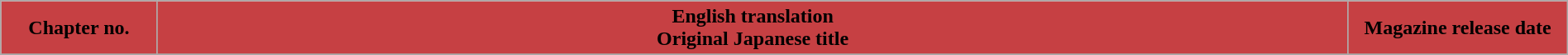<table class="wikitable" style="width: 100%;">
<tr>
<th style="background: #C64043" width="10%">Chapter no.</th>
<th style="background: #C64043">English translation<br> Original Japanese title</th>
<th style="background: #C64043" width="14%">Magazine release date</th>
</tr>
<tr>
</tr>
</table>
